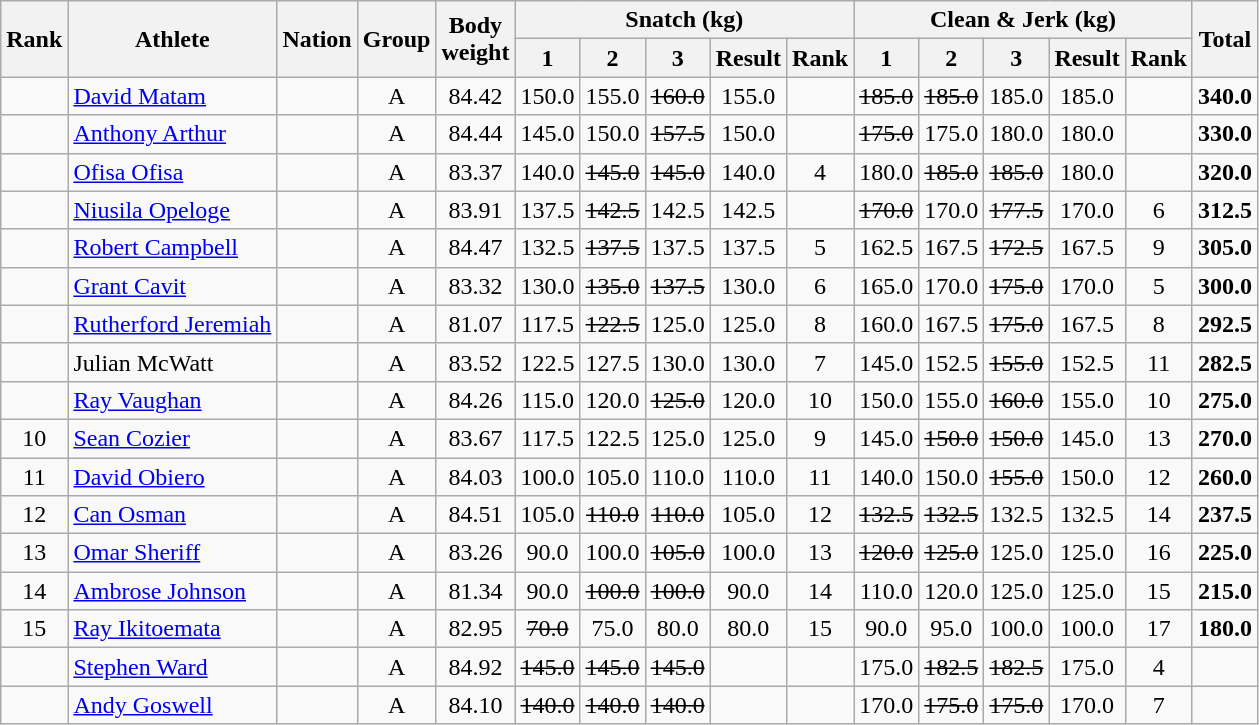<table class="wikitable sortable" style="text-align:center;">
<tr>
<th rowspan=2>Rank</th>
<th rowspan=2>Athlete</th>
<th rowspan=2>Nation</th>
<th rowspan=2>Group</th>
<th rowspan=2>Body<br>weight</th>
<th colspan=5>Snatch (kg)</th>
<th colspan=5>Clean & Jerk (kg)</th>
<th rowspan=2>Total</th>
</tr>
<tr>
<th>1</th>
<th>2</th>
<th>3</th>
<th>Result</th>
<th>Rank</th>
<th>1</th>
<th>2</th>
<th>3</th>
<th>Result</th>
<th>Rank</th>
</tr>
<tr>
<td></td>
<td align=left><a href='#'>David Matam</a></td>
<td align=left></td>
<td>A</td>
<td>84.42</td>
<td>150.0</td>
<td>155.0</td>
<td><s>160.0</s></td>
<td>155.0</td>
<td></td>
<td><s>185.0</s></td>
<td><s>185.0</s></td>
<td>185.0</td>
<td>185.0</td>
<td></td>
<td><strong>340.0</strong></td>
</tr>
<tr>
<td></td>
<td align=left><a href='#'>Anthony Arthur</a></td>
<td align=left></td>
<td>A</td>
<td>84.44</td>
<td>145.0</td>
<td>150.0</td>
<td><s>157.5</s></td>
<td>150.0</td>
<td></td>
<td><s>175.0</s></td>
<td>175.0</td>
<td>180.0</td>
<td>180.0</td>
<td></td>
<td><strong>330.0</strong></td>
</tr>
<tr>
<td></td>
<td align=left><a href='#'>Ofisa Ofisa</a></td>
<td align=left></td>
<td>A</td>
<td>83.37</td>
<td>140.0</td>
<td><s>145.0</s></td>
<td><s>145.0</s></td>
<td>140.0</td>
<td>4</td>
<td>180.0</td>
<td><s>185.0</s></td>
<td><s>185.0</s></td>
<td>180.0</td>
<td></td>
<td><strong>320.0</strong></td>
</tr>
<tr>
<td></td>
<td align=left><a href='#'>Niusila Opeloge</a></td>
<td align=left></td>
<td>A</td>
<td>83.91</td>
<td>137.5</td>
<td><s>142.5</s></td>
<td>142.5</td>
<td>142.5</td>
<td></td>
<td><s>170.0</s></td>
<td>170.0</td>
<td><s>177.5</s></td>
<td>170.0</td>
<td>6</td>
<td><strong>312.5</strong></td>
</tr>
<tr>
<td></td>
<td align=left><a href='#'>Robert Campbell</a></td>
<td align=left></td>
<td>A</td>
<td>84.47</td>
<td>132.5</td>
<td><s>137.5</s></td>
<td>137.5</td>
<td>137.5</td>
<td>5</td>
<td>162.5</td>
<td>167.5</td>
<td><s>172.5</s></td>
<td>167.5</td>
<td>9</td>
<td><strong>305.0</strong></td>
</tr>
<tr>
<td></td>
<td align=left><a href='#'>Grant Cavit</a></td>
<td align=left></td>
<td>A</td>
<td>83.32</td>
<td>130.0</td>
<td><s>135.0</s></td>
<td><s>137.5</s></td>
<td>130.0</td>
<td>6</td>
<td>165.0</td>
<td>170.0</td>
<td><s>175.0</s></td>
<td>170.0</td>
<td>5</td>
<td><strong>300.0</strong></td>
</tr>
<tr>
<td></td>
<td align=left><a href='#'>Rutherford Jeremiah</a></td>
<td align=left></td>
<td>A</td>
<td>81.07</td>
<td>117.5</td>
<td><s>122.5</s></td>
<td>125.0</td>
<td>125.0</td>
<td>8</td>
<td>160.0</td>
<td>167.5</td>
<td><s>175.0</s></td>
<td>167.5</td>
<td>8</td>
<td><strong>292.5</strong></td>
</tr>
<tr>
<td></td>
<td align=left>Julian McWatt</td>
<td align=left></td>
<td>A</td>
<td>83.52</td>
<td>122.5</td>
<td>127.5</td>
<td>130.0</td>
<td>130.0</td>
<td>7</td>
<td>145.0</td>
<td>152.5</td>
<td><s>155.0</s></td>
<td>152.5</td>
<td>11</td>
<td><strong>282.5</strong></td>
</tr>
<tr>
<td></td>
<td align=left><a href='#'>Ray Vaughan</a></td>
<td align=left></td>
<td>A</td>
<td>84.26</td>
<td>115.0</td>
<td>120.0</td>
<td><s>125.0</s></td>
<td>120.0</td>
<td>10</td>
<td>150.0</td>
<td>155.0</td>
<td><s>160.0</s></td>
<td>155.0</td>
<td>10</td>
<td><strong>275.0</strong></td>
</tr>
<tr>
<td>10</td>
<td align=left><a href='#'>Sean Cozier</a></td>
<td align=left></td>
<td>A</td>
<td>83.67</td>
<td>117.5</td>
<td>122.5</td>
<td>125.0</td>
<td>125.0</td>
<td>9</td>
<td>145.0</td>
<td><s>150.0</s></td>
<td><s>150.0</s></td>
<td>145.0</td>
<td>13</td>
<td><strong>270.0</strong></td>
</tr>
<tr>
<td>11</td>
<td align=left><a href='#'>David Obiero</a></td>
<td align=left></td>
<td>A</td>
<td>84.03</td>
<td>100.0</td>
<td>105.0</td>
<td>110.0</td>
<td>110.0</td>
<td>11</td>
<td>140.0</td>
<td>150.0</td>
<td><s>155.0</s></td>
<td>150.0</td>
<td>12</td>
<td><strong>260.0</strong></td>
</tr>
<tr>
<td>12</td>
<td align=left><a href='#'>Can Osman</a></td>
<td align=left></td>
<td>A</td>
<td>84.51</td>
<td>105.0</td>
<td><s>110.0</s></td>
<td><s>110.0</s></td>
<td>105.0</td>
<td>12</td>
<td><s>132.5</s></td>
<td><s>132.5</s></td>
<td>132.5</td>
<td>132.5</td>
<td>14</td>
<td><strong>237.5</strong></td>
</tr>
<tr>
<td>13</td>
<td align=left><a href='#'>Omar Sheriff</a></td>
<td align=left></td>
<td>A</td>
<td>83.26</td>
<td>90.0</td>
<td>100.0</td>
<td><s>105.0</s></td>
<td>100.0</td>
<td>13</td>
<td><s>120.0</s></td>
<td><s>125.0</s></td>
<td>125.0</td>
<td>125.0</td>
<td>16</td>
<td><strong>225.0</strong></td>
</tr>
<tr>
<td>14</td>
<td align=left><a href='#'>Ambrose Johnson</a></td>
<td align=left></td>
<td>A</td>
<td>81.34</td>
<td>90.0</td>
<td><s>100.0</s></td>
<td><s>100.0</s></td>
<td>90.0</td>
<td>14</td>
<td>110.0</td>
<td>120.0</td>
<td>125.0</td>
<td>125.0</td>
<td>15</td>
<td><strong>215.0</strong></td>
</tr>
<tr>
<td>15</td>
<td align=left><a href='#'>Ray Ikitoemata</a></td>
<td align=left></td>
<td>A</td>
<td>82.95</td>
<td><s>70.0</s></td>
<td>75.0</td>
<td>80.0</td>
<td>80.0</td>
<td>15</td>
<td>90.0</td>
<td>95.0</td>
<td>100.0</td>
<td>100.0</td>
<td>17</td>
<td><strong>180.0</strong></td>
</tr>
<tr>
<td></td>
<td align=left><a href='#'>Stephen Ward</a></td>
<td align=left></td>
<td>A</td>
<td>84.92</td>
<td><s>145.0</s></td>
<td><s>145.0</s></td>
<td><s>145.0</s></td>
<td></td>
<td></td>
<td>175.0</td>
<td><s>182.5</s></td>
<td><s>182.5</s></td>
<td>175.0</td>
<td>4</td>
<td></td>
</tr>
<tr>
<td></td>
<td align=left><a href='#'>Andy Goswell</a></td>
<td align=left></td>
<td>A</td>
<td>84.10</td>
<td><s>140.0</s></td>
<td><s>140.0</s></td>
<td><s>140.0</s></td>
<td></td>
<td></td>
<td>170.0</td>
<td><s>175.0</s></td>
<td><s>175.0</s></td>
<td>170.0</td>
<td>7</td>
<td></td>
</tr>
</table>
